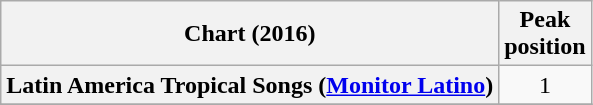<table class="wikitable sortable plainrowheaders" style="text-align:center;">
<tr>
<th scope="col">Chart (2016)</th>
<th scope="col">Peak<br>position</th>
</tr>
<tr>
<th scope="row">Latin America Tropical Songs (<a href='#'>Monitor Latino</a>)</th>
<td>1</td>
</tr>
<tr>
</tr>
</table>
